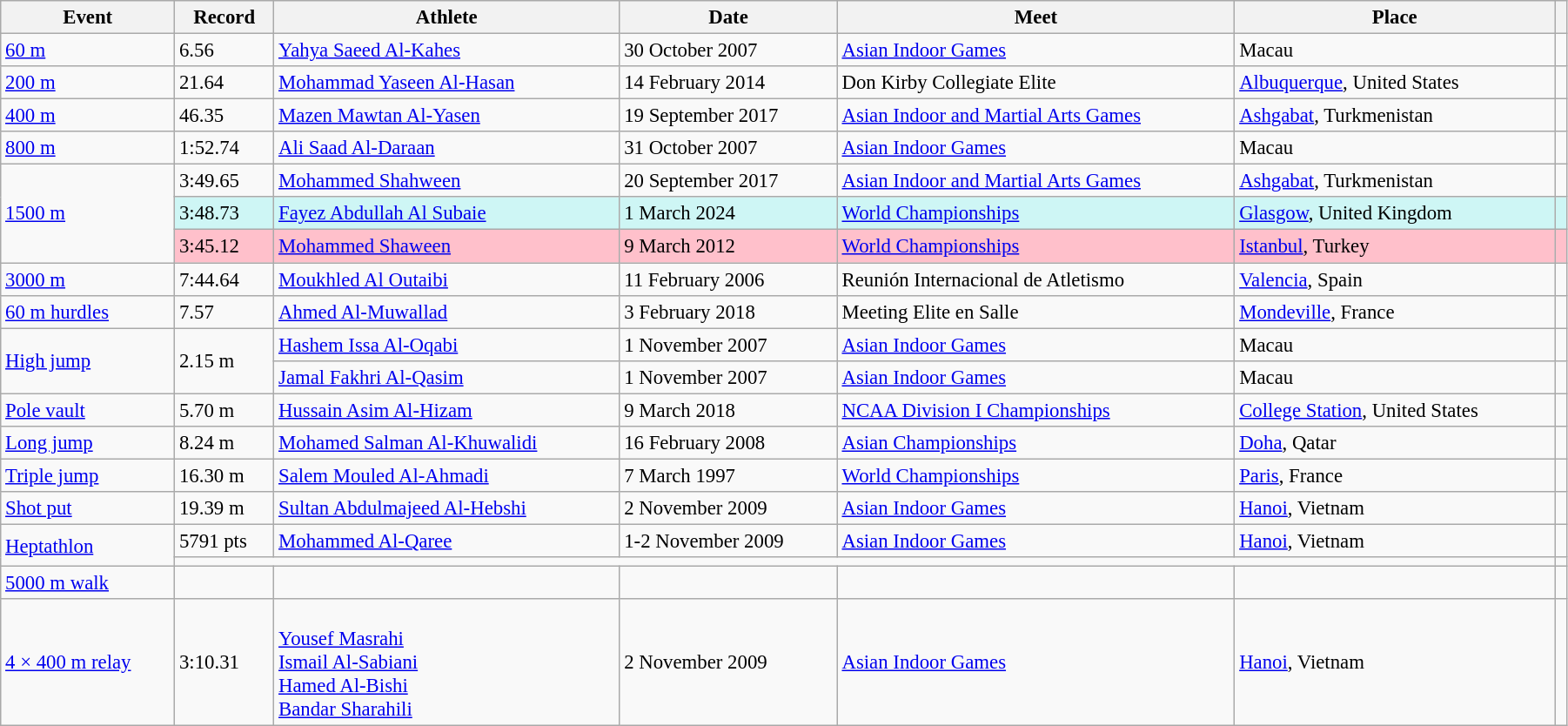<table class="wikitable" style="font-size:95%; width: 95%;">
<tr>
<th>Event</th>
<th>Record</th>
<th>Athlete</th>
<th>Date</th>
<th>Meet</th>
<th>Place</th>
<th></th>
</tr>
<tr>
<td><a href='#'>60 m</a></td>
<td>6.56</td>
<td><a href='#'>Yahya Saeed Al-Kahes</a></td>
<td>30 October 2007</td>
<td><a href='#'>Asian Indoor Games</a></td>
<td>Macau</td>
<td></td>
</tr>
<tr>
<td><a href='#'>200 m</a></td>
<td>21.64 </td>
<td><a href='#'>Mohammad Yaseen Al-Hasan</a></td>
<td>14 February 2014</td>
<td>Don Kirby Collegiate Elite</td>
<td><a href='#'>Albuquerque</a>, United States</td>
<td></td>
</tr>
<tr>
<td><a href='#'>400 m</a></td>
<td>46.35</td>
<td><a href='#'>Mazen Mawtan Al-Yasen</a></td>
<td>19 September 2017</td>
<td><a href='#'>Asian Indoor and Martial Arts Games</a></td>
<td><a href='#'>Ashgabat</a>, Turkmenistan</td>
<td></td>
</tr>
<tr>
<td><a href='#'>800 m</a></td>
<td>1:52.74</td>
<td><a href='#'>Ali Saad Al-Daraan</a></td>
<td>31 October 2007</td>
<td><a href='#'>Asian Indoor Games</a></td>
<td>Macau</td>
<td></td>
</tr>
<tr>
<td rowspan=3><a href='#'>1500 m</a></td>
<td>3:49.65</td>
<td><a href='#'>Mohammed Shahween</a></td>
<td>20 September 2017</td>
<td><a href='#'>Asian Indoor and Martial Arts Games</a></td>
<td><a href='#'>Ashgabat</a>, Turkmenistan</td>
<td></td>
</tr>
<tr bgcolor=#CEF6F5>
<td>3:48.73</td>
<td><a href='#'>Fayez Abdullah Al Subaie</a></td>
<td>1 March 2024</td>
<td><a href='#'>World Championships</a></td>
<td><a href='#'>Glasgow</a>, United Kingdom</td>
<td></td>
</tr>
<tr style="background:pink">
<td>3:45.12 </td>
<td><a href='#'>Mohammed Shaween</a></td>
<td>9 March 2012</td>
<td><a href='#'>World Championships</a></td>
<td><a href='#'>Istanbul</a>, Turkey</td>
<td></td>
</tr>
<tr>
<td><a href='#'>3000 m</a></td>
<td>7:44.64</td>
<td><a href='#'>Moukhled Al Outaibi</a></td>
<td>11 February 2006</td>
<td>Reunión Internacional de Atletismo</td>
<td><a href='#'>Valencia</a>, Spain</td>
<td></td>
</tr>
<tr>
<td><a href='#'>60 m hurdles</a></td>
<td>7.57</td>
<td><a href='#'>Ahmed Al-Muwallad</a></td>
<td>3 February 2018</td>
<td>Meeting Elite en Salle</td>
<td><a href='#'>Mondeville</a>, France</td>
<td></td>
</tr>
<tr>
<td rowspan=2><a href='#'>High jump</a></td>
<td rowspan=2>2.15 m</td>
<td><a href='#'>Hashem Issa Al-Oqabi</a></td>
<td>1 November 2007</td>
<td><a href='#'>Asian Indoor Games</a></td>
<td>Macau</td>
<td></td>
</tr>
<tr>
<td><a href='#'>Jamal Fakhri Al-Qasim</a></td>
<td>1 November 2007</td>
<td><a href='#'>Asian Indoor Games</a></td>
<td>Macau</td>
<td></td>
</tr>
<tr>
<td><a href='#'>Pole vault</a></td>
<td>5.70 m</td>
<td><a href='#'>Hussain Asim Al-Hizam</a></td>
<td>9 March 2018</td>
<td><a href='#'>NCAA Division I Championships</a></td>
<td><a href='#'>College Station</a>, United States</td>
<td></td>
</tr>
<tr>
<td><a href='#'>Long jump</a></td>
<td>8.24 m</td>
<td><a href='#'>Mohamed Salman Al-Khuwalidi</a></td>
<td>16 February 2008</td>
<td><a href='#'>Asian Championships</a></td>
<td><a href='#'>Doha</a>, Qatar</td>
<td></td>
</tr>
<tr>
<td><a href='#'>Triple jump</a></td>
<td>16.30 m</td>
<td><a href='#'>Salem Mouled Al-Ahmadi</a></td>
<td>7 March 1997</td>
<td><a href='#'>World Championships</a></td>
<td><a href='#'>Paris</a>, France</td>
<td></td>
</tr>
<tr>
<td><a href='#'>Shot put</a></td>
<td>19.39 m</td>
<td><a href='#'>Sultan Abdulmajeed Al-Hebshi</a></td>
<td>2 November 2009</td>
<td><a href='#'>Asian Indoor Games</a></td>
<td><a href='#'>Hanoi</a>, Vietnam</td>
<td></td>
</tr>
<tr>
<td rowspan=2><a href='#'>Heptathlon</a></td>
<td>5791 pts</td>
<td><a href='#'>Mohammed Al-Qaree</a></td>
<td>1-2 November 2009</td>
<td><a href='#'>Asian Indoor Games</a></td>
<td><a href='#'>Hanoi</a>, Vietnam</td>
<td></td>
</tr>
<tr>
<td colspan=5></td>
<td></td>
</tr>
<tr>
<td><a href='#'>5000 m walk</a></td>
<td></td>
<td></td>
<td></td>
<td></td>
<td></td>
<td></td>
</tr>
<tr>
<td><a href='#'>4 × 400 m relay</a></td>
<td>3:10.31</td>
<td><br><a href='#'>Yousef Masrahi</a><br><a href='#'>Ismail Al-Sabiani</a><br><a href='#'>Hamed Al-Bishi</a><br><a href='#'>Bandar Sharahili</a></td>
<td>2 November 2009</td>
<td><a href='#'>Asian Indoor Games</a></td>
<td><a href='#'>Hanoi</a>, Vietnam</td>
<td></td>
</tr>
</table>
